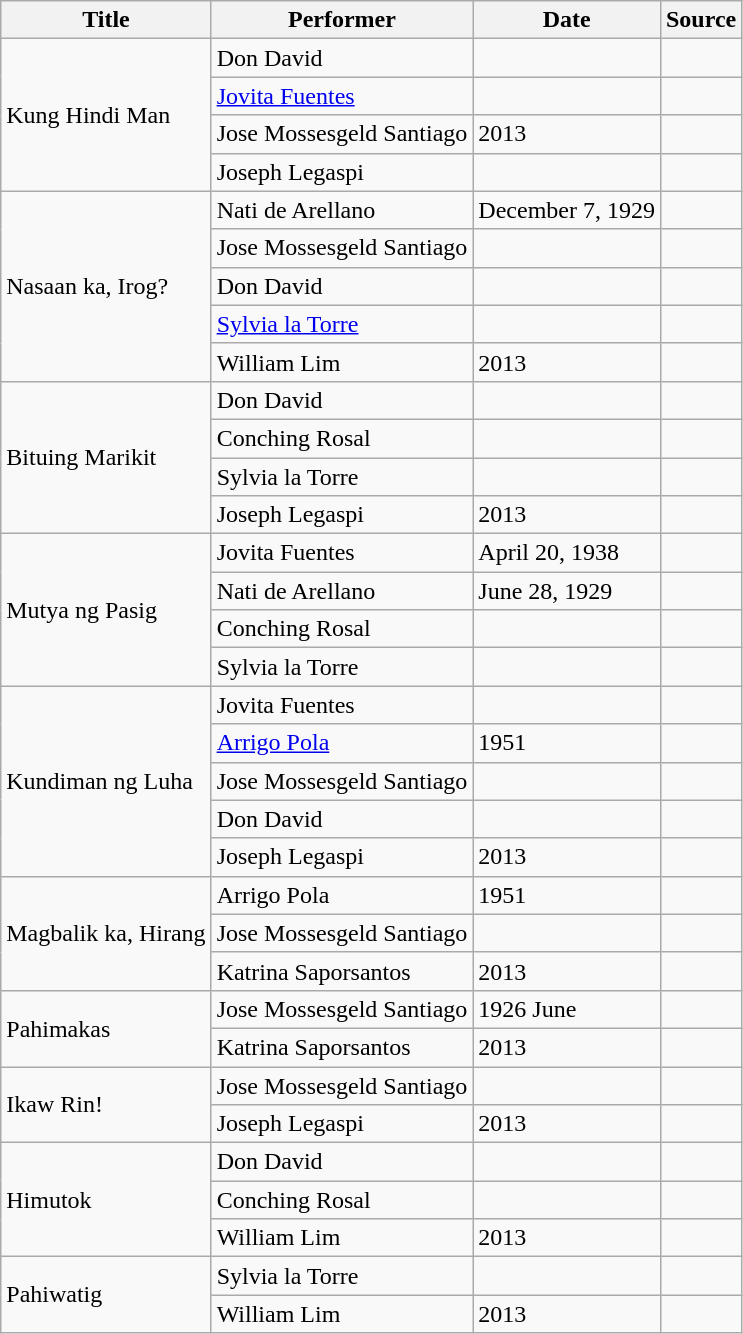<table class="wikitable mw-collapsible mw-collapsed">
<tr>
<th>Title</th>
<th>Performer</th>
<th>Date</th>
<th>Source</th>
</tr>
<tr>
<td rowspan="4">Kung Hindi Man</td>
<td>Don David</td>
<td></td>
<td></td>
</tr>
<tr>
<td><a href='#'>Jovita Fuentes</a></td>
<td></td>
<td></td>
</tr>
<tr>
<td>Jose Mossesgeld Santiago</td>
<td>2013</td>
<td></td>
</tr>
<tr>
<td>Joseph Legaspi</td>
<td></td>
<td></td>
</tr>
<tr>
<td rowspan="5">Nasaan ka, Irog?</td>
<td>Nati de Arellano</td>
<td>December 7, 1929</td>
<td></td>
</tr>
<tr>
<td>Jose Mossesgeld Santiago</td>
<td></td>
<td></td>
</tr>
<tr>
<td>Don David</td>
<td></td>
<td></td>
</tr>
<tr>
<td><a href='#'>Sylvia la Torre</a></td>
<td></td>
<td></td>
</tr>
<tr>
<td>William Lim</td>
<td>2013</td>
<td></td>
</tr>
<tr>
<td rowspan="4">Bituing Marikit</td>
<td>Don David</td>
<td></td>
<td></td>
</tr>
<tr>
<td>Conching Rosal</td>
<td></td>
<td></td>
</tr>
<tr>
<td>Sylvia la Torre</td>
<td></td>
<td></td>
</tr>
<tr>
<td>Joseph Legaspi</td>
<td>2013</td>
<td></td>
</tr>
<tr>
<td rowspan="4">Mutya ng Pasig</td>
<td>Jovita Fuentes</td>
<td>April 20, 1938</td>
<td></td>
</tr>
<tr>
<td>Nati de Arellano</td>
<td>June 28, 1929</td>
<td></td>
</tr>
<tr>
<td>Conching Rosal</td>
<td></td>
<td></td>
</tr>
<tr>
<td>Sylvia la Torre</td>
<td></td>
<td></td>
</tr>
<tr>
<td rowspan="5">Kundiman ng Luha</td>
<td>Jovita Fuentes</td>
<td></td>
<td></td>
</tr>
<tr>
<td><a href='#'>Arrigo Pola</a></td>
<td>1951</td>
<td></td>
</tr>
<tr>
<td>Jose Mossesgeld Santiago</td>
<td></td>
<td></td>
</tr>
<tr>
<td>Don David</td>
<td></td>
<td></td>
</tr>
<tr>
<td>Joseph Legaspi</td>
<td>2013</td>
<td></td>
</tr>
<tr>
<td rowspan="3">Magbalik ka, Hirang</td>
<td>Arrigo Pola</td>
<td>1951</td>
<td></td>
</tr>
<tr>
<td>Jose Mossesgeld Santiago</td>
<td></td>
<td></td>
</tr>
<tr>
<td>Katrina Saporsantos</td>
<td>2013</td>
<td></td>
</tr>
<tr>
<td rowspan="2">Pahimakas</td>
<td>Jose Mossesgeld Santiago</td>
<td>1926 June</td>
<td></td>
</tr>
<tr>
<td>Katrina Saporsantos</td>
<td>2013</td>
<td></td>
</tr>
<tr>
<td rowspan="2">Ikaw Rin!</td>
<td>Jose Mossesgeld Santiago</td>
<td></td>
<td></td>
</tr>
<tr>
<td>Joseph Legaspi</td>
<td>2013</td>
<td></td>
</tr>
<tr>
<td rowspan="3">Himutok</td>
<td>Don David</td>
<td></td>
<td></td>
</tr>
<tr>
<td>Conching Rosal</td>
<td></td>
<td></td>
</tr>
<tr>
<td>William Lim</td>
<td>2013</td>
<td></td>
</tr>
<tr>
<td rowspan="2">Pahiwatig</td>
<td>Sylvia la Torre</td>
<td></td>
<td></td>
</tr>
<tr>
<td>William Lim</td>
<td>2013</td>
<td></td>
</tr>
</table>
